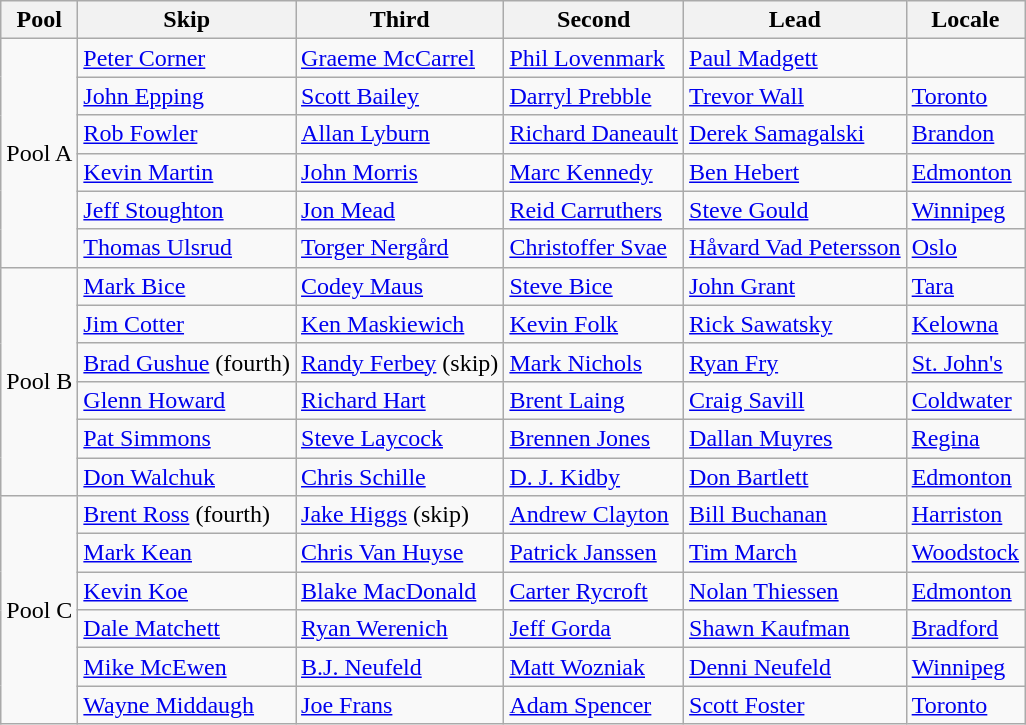<table class="wikitable">
<tr>
<th>Pool</th>
<th>Skip</th>
<th>Third</th>
<th>Second</th>
<th>Lead</th>
<th>Locale</th>
</tr>
<tr>
<td rowspan=6>Pool A</td>
<td><a href='#'>Peter Corner</a></td>
<td><a href='#'>Graeme McCarrel</a></td>
<td><a href='#'>Phil Lovenmark</a></td>
<td><a href='#'>Paul Madgett</a></td>
<td></td>
</tr>
<tr>
<td><a href='#'>John Epping</a></td>
<td><a href='#'>Scott Bailey</a></td>
<td><a href='#'>Darryl Prebble</a></td>
<td><a href='#'>Trevor Wall</a></td>
<td> <a href='#'>Toronto</a></td>
</tr>
<tr>
<td><a href='#'>Rob Fowler</a></td>
<td><a href='#'>Allan Lyburn</a></td>
<td><a href='#'>Richard Daneault</a></td>
<td><a href='#'>Derek Samagalski</a></td>
<td> <a href='#'>Brandon</a></td>
</tr>
<tr>
<td><a href='#'>Kevin Martin</a></td>
<td><a href='#'>John Morris</a></td>
<td><a href='#'>Marc Kennedy</a></td>
<td><a href='#'>Ben Hebert</a></td>
<td> <a href='#'>Edmonton</a></td>
</tr>
<tr>
<td><a href='#'>Jeff Stoughton</a></td>
<td><a href='#'>Jon Mead</a></td>
<td><a href='#'>Reid Carruthers</a></td>
<td><a href='#'>Steve Gould</a></td>
<td> <a href='#'>Winnipeg</a></td>
</tr>
<tr>
<td><a href='#'>Thomas Ulsrud</a></td>
<td><a href='#'>Torger Nergård</a></td>
<td><a href='#'>Christoffer Svae</a></td>
<td><a href='#'>Håvard Vad Petersson</a></td>
<td> <a href='#'>Oslo</a></td>
</tr>
<tr>
<td rowspan=6>Pool B</td>
<td><a href='#'>Mark Bice</a></td>
<td><a href='#'>Codey Maus</a></td>
<td><a href='#'>Steve Bice</a></td>
<td><a href='#'>John Grant</a></td>
<td> <a href='#'>Tara</a></td>
</tr>
<tr>
<td><a href='#'>Jim Cotter</a></td>
<td><a href='#'>Ken Maskiewich</a></td>
<td><a href='#'>Kevin Folk</a></td>
<td><a href='#'>Rick Sawatsky</a></td>
<td> <a href='#'>Kelowna</a></td>
</tr>
<tr>
<td><a href='#'>Brad Gushue</a> (fourth)</td>
<td><a href='#'>Randy Ferbey</a> (skip)</td>
<td><a href='#'>Mark Nichols</a></td>
<td><a href='#'>Ryan Fry</a></td>
<td> <a href='#'>St. John's</a></td>
</tr>
<tr>
<td><a href='#'>Glenn Howard</a></td>
<td><a href='#'>Richard Hart</a></td>
<td><a href='#'>Brent Laing</a></td>
<td><a href='#'>Craig Savill</a></td>
<td> <a href='#'>Coldwater</a></td>
</tr>
<tr>
<td><a href='#'>Pat Simmons</a></td>
<td><a href='#'>Steve Laycock</a></td>
<td><a href='#'>Brennen Jones</a></td>
<td><a href='#'>Dallan Muyres</a></td>
<td> <a href='#'>Regina</a></td>
</tr>
<tr>
<td><a href='#'>Don Walchuk</a></td>
<td><a href='#'>Chris Schille</a></td>
<td><a href='#'>D. J. Kidby</a></td>
<td><a href='#'>Don Bartlett</a></td>
<td> <a href='#'>Edmonton</a></td>
</tr>
<tr>
<td rowspan=6>Pool C</td>
<td><a href='#'>Brent Ross</a> (fourth)</td>
<td><a href='#'>Jake Higgs</a> (skip)</td>
<td><a href='#'>Andrew Clayton</a></td>
<td><a href='#'>Bill Buchanan</a></td>
<td> <a href='#'>Harriston</a></td>
</tr>
<tr>
<td><a href='#'>Mark Kean</a></td>
<td><a href='#'>Chris Van Huyse</a></td>
<td><a href='#'>Patrick Janssen</a></td>
<td><a href='#'>Tim March</a></td>
<td> <a href='#'>Woodstock</a></td>
</tr>
<tr>
<td><a href='#'>Kevin Koe</a></td>
<td><a href='#'>Blake MacDonald</a></td>
<td><a href='#'>Carter Rycroft</a></td>
<td><a href='#'>Nolan Thiessen</a></td>
<td> <a href='#'>Edmonton</a></td>
</tr>
<tr>
<td><a href='#'>Dale Matchett</a></td>
<td><a href='#'>Ryan Werenich</a></td>
<td><a href='#'>Jeff Gorda</a></td>
<td><a href='#'>Shawn Kaufman</a></td>
<td> <a href='#'>Bradford</a></td>
</tr>
<tr>
<td><a href='#'>Mike McEwen</a></td>
<td><a href='#'>B.J. Neufeld</a></td>
<td><a href='#'>Matt Wozniak</a></td>
<td><a href='#'>Denni Neufeld</a></td>
<td> <a href='#'>Winnipeg</a></td>
</tr>
<tr>
<td><a href='#'>Wayne Middaugh</a></td>
<td><a href='#'>Joe Frans</a></td>
<td><a href='#'>Adam Spencer</a></td>
<td><a href='#'>Scott Foster</a></td>
<td> <a href='#'>Toronto</a></td>
</tr>
</table>
